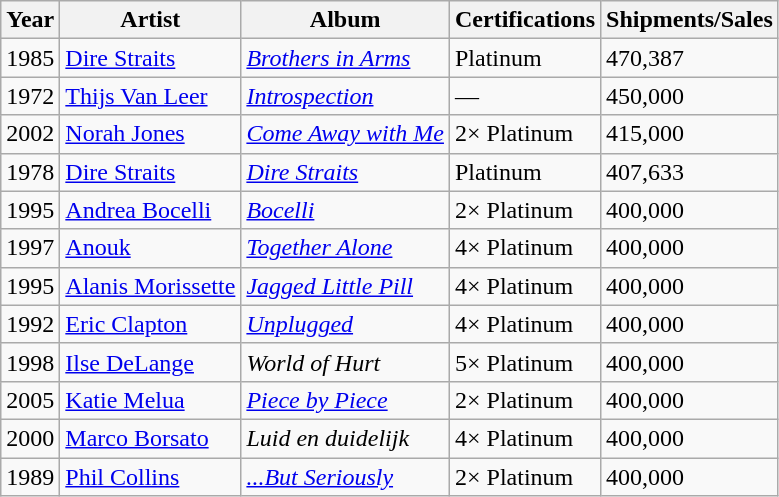<table class="wikitable sortable">
<tr>
<th>Year</th>
<th>Artist</th>
<th>Album</th>
<th>Certifications</th>
<th>Shipments/Sales</th>
</tr>
<tr>
<td>1985</td>
<td><a href='#'>Dire Straits</a></td>
<td><a href='#'><em>Brothers in Arms</em></a></td>
<td>Platinum</td>
<td>470,387</td>
</tr>
<tr>
<td>1972</td>
<td><a href='#'>Thijs Van Leer</a></td>
<td><em><a href='#'>Introspection</a></em></td>
<td>—</td>
<td>450,000</td>
</tr>
<tr>
<td>2002</td>
<td><a href='#'>Norah Jones</a></td>
<td><em><a href='#'>Come Away with Me</a></em></td>
<td>2× Platinum</td>
<td>415,000</td>
</tr>
<tr>
<td>1978</td>
<td><a href='#'>Dire Straits</a></td>
<td><a href='#'><em>Dire Straits</em></a></td>
<td>Platinum</td>
<td>407,633</td>
</tr>
<tr>
<td>1995</td>
<td><a href='#'>Andrea Bocelli</a></td>
<td><em><a href='#'>Bocelli</a></em></td>
<td>2× Platinum</td>
<td>400,000</td>
</tr>
<tr>
<td>1997</td>
<td><a href='#'>Anouk</a></td>
<td><em><a href='#'>Together Alone</a></em></td>
<td>4× Platinum</td>
<td>400,000</td>
</tr>
<tr>
<td>1995</td>
<td><a href='#'>Alanis Morissette</a></td>
<td><em><a href='#'>Jagged Little Pill</a></em></td>
<td>4× Platinum</td>
<td>400,000</td>
</tr>
<tr>
<td>1992</td>
<td><a href='#'>Eric Clapton</a></td>
<td><em><a href='#'>Unplugged</a></em></td>
<td>4× Platinum</td>
<td>400,000</td>
</tr>
<tr>
<td>1998</td>
<td><a href='#'>Ilse DeLange</a></td>
<td><em>World of Hurt</em></td>
<td>5× Platinum</td>
<td>400,000</td>
</tr>
<tr>
<td>2005</td>
<td><a href='#'>Katie Melua</a></td>
<td><em><a href='#'>Piece by Piece</a></em></td>
<td>2× Platinum</td>
<td>400,000</td>
</tr>
<tr>
<td>2000</td>
<td><a href='#'>Marco Borsato</a></td>
<td><em>Luid en duidelijk</em></td>
<td>4× Platinum</td>
<td>400,000</td>
</tr>
<tr>
<td>1989</td>
<td><a href='#'>Phil Collins</a></td>
<td><em><a href='#'>...But Seriously</a></em></td>
<td>2× Platinum</td>
<td>400,000</td>
</tr>
</table>
